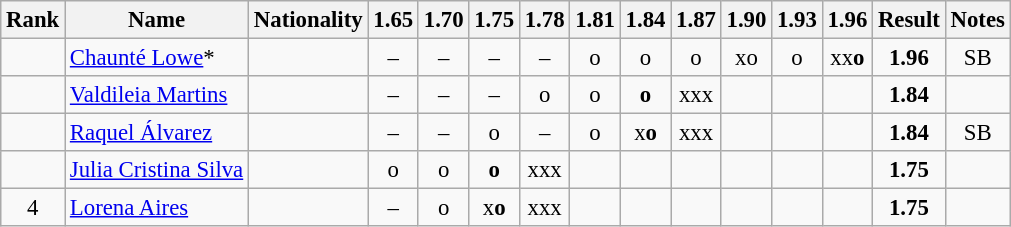<table class="wikitable sortable" style="text-align:center;font-size:95%">
<tr>
<th>Rank</th>
<th>Name</th>
<th>Nationality</th>
<th>1.65</th>
<th>1.70</th>
<th>1.75</th>
<th>1.78</th>
<th>1.81</th>
<th>1.84</th>
<th>1.87</th>
<th>1.90</th>
<th>1.93</th>
<th>1.96</th>
<th>Result</th>
<th>Notes</th>
</tr>
<tr>
<td></td>
<td align=left><a href='#'>Chaunté Lowe</a>*</td>
<td align=left></td>
<td>–</td>
<td>–</td>
<td>–</td>
<td>–</td>
<td>o</td>
<td>o</td>
<td>o</td>
<td>xo</td>
<td>o</td>
<td>xx<strong>o</strong></td>
<td><strong>1.96</strong></td>
<td>SB</td>
</tr>
<tr>
<td></td>
<td align=left><a href='#'>Valdileia Martins</a></td>
<td align=left></td>
<td>–</td>
<td>–</td>
<td>–</td>
<td>o</td>
<td>o</td>
<td><strong>o</strong></td>
<td>xxx</td>
<td></td>
<td></td>
<td></td>
<td><strong>1.84</strong></td>
<td></td>
</tr>
<tr>
<td></td>
<td align=left><a href='#'>Raquel Álvarez</a></td>
<td align=left></td>
<td>–</td>
<td>–</td>
<td>o</td>
<td>–</td>
<td>o</td>
<td>x<strong>o</strong></td>
<td>xxx</td>
<td></td>
<td></td>
<td></td>
<td><strong>1.84</strong></td>
<td>SB</td>
</tr>
<tr>
<td></td>
<td align=left><a href='#'>Julia Cristina Silva</a></td>
<td align=left></td>
<td>o</td>
<td>o</td>
<td><strong>o</strong></td>
<td>xxx</td>
<td></td>
<td></td>
<td></td>
<td></td>
<td></td>
<td></td>
<td><strong>1.75</strong></td>
<td></td>
</tr>
<tr>
<td>4</td>
<td align=left><a href='#'>Lorena Aires</a></td>
<td align=left></td>
<td>–</td>
<td>o</td>
<td>x<strong>o</strong></td>
<td>xxx</td>
<td></td>
<td></td>
<td></td>
<td></td>
<td></td>
<td></td>
<td><strong>1.75</strong></td>
<td></td>
</tr>
</table>
